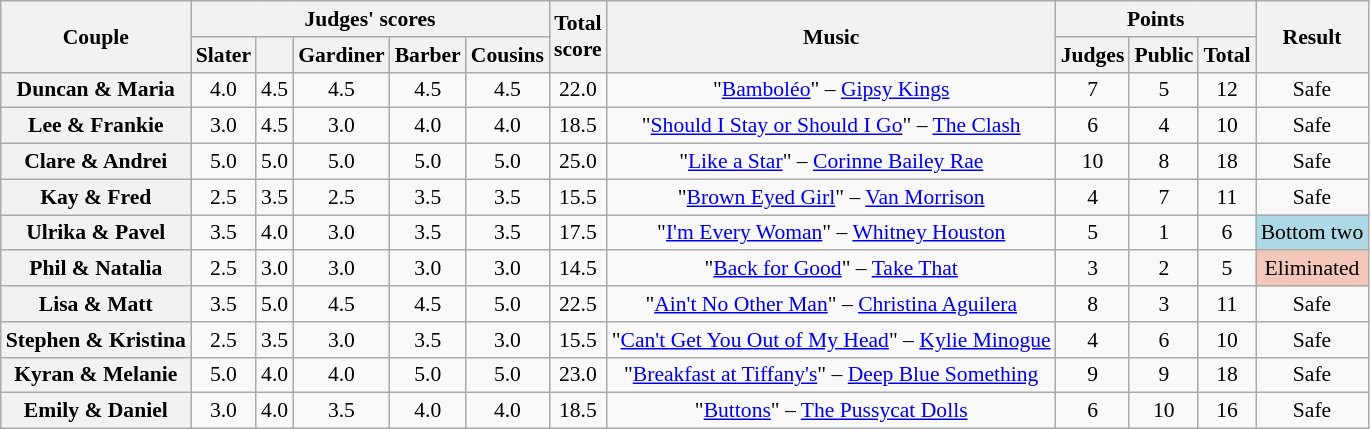<table class="wikitable sortable" style="text-align:center; font-size:90%">
<tr>
<th scope="col" rowspan=2>Couple</th>
<th scope="col" colspan=5 class="unsortable">Judges' scores</th>
<th scope="col" rowspan=2>Total<br>score</th>
<th scope="col" rowspan=2 class="unsortable">Music</th>
<th scope="col" colspan=3>Points</th>
<th scope="col" rowspan=2 class="unsortable">Result</th>
</tr>
<tr>
<th class="unsortable">Slater</th>
<th class="unsortable"></th>
<th class="unsortable">Gardiner</th>
<th class="unsortable">Barber</th>
<th class="unsortable">Cousins</th>
<th class="unsortable">Judges</th>
<th class="unsortable">Public</th>
<th>Total</th>
</tr>
<tr>
<th scope="row">Duncan & Maria</th>
<td>4.0</td>
<td>4.5</td>
<td>4.5</td>
<td>4.5</td>
<td>4.5</td>
<td>22.0</td>
<td>"<a href='#'>Bamboléo</a>" – <a href='#'>Gipsy Kings</a></td>
<td>7</td>
<td>5</td>
<td>12</td>
<td>Safe</td>
</tr>
<tr>
<th scope="row">Lee & Frankie</th>
<td>3.0</td>
<td>4.5</td>
<td>3.0</td>
<td>4.0</td>
<td>4.0</td>
<td>18.5</td>
<td>"<a href='#'>Should I Stay or Should I Go</a>" – <a href='#'>The Clash</a></td>
<td>6</td>
<td>4</td>
<td>10</td>
<td>Safe</td>
</tr>
<tr>
<th scope="row">Clare & Andrei</th>
<td>5.0</td>
<td>5.0</td>
<td>5.0</td>
<td>5.0</td>
<td>5.0</td>
<td>25.0</td>
<td>"<a href='#'>Like a Star</a>" – <a href='#'>Corinne Bailey Rae</a></td>
<td>10</td>
<td>8</td>
<td>18</td>
<td>Safe</td>
</tr>
<tr>
<th scope="row">Kay & Fred</th>
<td>2.5</td>
<td>3.5</td>
<td>2.5</td>
<td>3.5</td>
<td>3.5</td>
<td>15.5</td>
<td>"<a href='#'>Brown Eyed Girl</a>" – <a href='#'>Van Morrison</a></td>
<td>4</td>
<td>7</td>
<td>11</td>
<td>Safe</td>
</tr>
<tr>
<th scope="row">Ulrika & Pavel</th>
<td>3.5</td>
<td>4.0</td>
<td>3.0</td>
<td>3.5</td>
<td>3.5</td>
<td>17.5</td>
<td>"<a href='#'>I'm Every Woman</a>" – <a href='#'>Whitney Houston</a></td>
<td>5</td>
<td>1</td>
<td>6</td>
<td bgcolor=lightblue>Bottom two</td>
</tr>
<tr>
<th scope="row">Phil & Natalia</th>
<td>2.5</td>
<td>3.0</td>
<td>3.0</td>
<td>3.0</td>
<td>3.0</td>
<td>14.5</td>
<td>"<a href='#'>Back for Good</a>" – <a href='#'>Take That</a></td>
<td>3</td>
<td>2</td>
<td>5</td>
<td bgcolor="f4c7b8">Eliminated</td>
</tr>
<tr>
<th scope="row">Lisa & Matt</th>
<td>3.5</td>
<td>5.0</td>
<td>4.5</td>
<td>4.5</td>
<td>5.0</td>
<td>22.5</td>
<td>"<a href='#'>Ain't No Other Man</a>" – <a href='#'>Christina Aguilera</a></td>
<td>8</td>
<td>3</td>
<td>11</td>
<td>Safe</td>
</tr>
<tr>
<th scope="row">Stephen & Kristina</th>
<td>2.5</td>
<td>3.5</td>
<td>3.0</td>
<td>3.5</td>
<td>3.0</td>
<td>15.5</td>
<td>"<a href='#'>Can't Get You Out of My Head</a>" – <a href='#'>Kylie Minogue</a></td>
<td>4</td>
<td>6</td>
<td>10</td>
<td>Safe</td>
</tr>
<tr>
<th scope="row">Kyran & Melanie</th>
<td>5.0</td>
<td>4.0</td>
<td>4.0</td>
<td>5.0</td>
<td>5.0</td>
<td>23.0</td>
<td>"<a href='#'>Breakfast at Tiffany's</a>" – <a href='#'>Deep Blue Something</a></td>
<td>9</td>
<td>9</td>
<td>18</td>
<td>Safe</td>
</tr>
<tr>
<th scope="row">Emily & Daniel</th>
<td>3.0</td>
<td>4.0</td>
<td>3.5</td>
<td>4.0</td>
<td>4.0</td>
<td>18.5</td>
<td>"<a href='#'>Buttons</a>" – <a href='#'>The Pussycat Dolls</a></td>
<td>6</td>
<td>10</td>
<td>16</td>
<td>Safe</td>
</tr>
</table>
